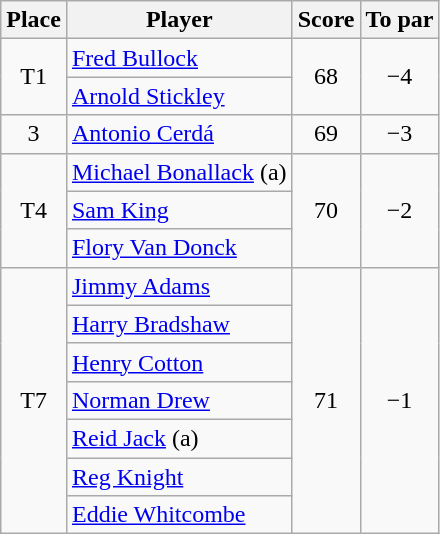<table class="wikitable">
<tr>
<th>Place</th>
<th>Player</th>
<th>Score</th>
<th>To par</th>
</tr>
<tr>
<td rowspan="2" align=center>T1</td>
<td> <a href='#'>Fred Bullock</a></td>
<td rowspan="2" align=center>68</td>
<td rowspan="2" align=center>−4</td>
</tr>
<tr>
<td> <a href='#'>Arnold Stickley</a></td>
</tr>
<tr>
<td align=center>3</td>
<td> <a href='#'>Antonio Cerdá</a></td>
<td align=center>69</td>
<td align=center>−3</td>
</tr>
<tr>
<td rowspan="3" align=center>T4</td>
<td> <a href='#'>Michael Bonallack</a> (a)</td>
<td rowspan="3" align=center>70</td>
<td rowspan="3" align=center>−2</td>
</tr>
<tr>
<td> <a href='#'>Sam King</a></td>
</tr>
<tr>
<td> <a href='#'>Flory Van Donck</a></td>
</tr>
<tr>
<td rowspan="7" align=center>T7</td>
<td> <a href='#'>Jimmy Adams</a></td>
<td rowspan="7" align=center>71</td>
<td rowspan="7" align=center>−1</td>
</tr>
<tr>
<td> <a href='#'>Harry Bradshaw</a></td>
</tr>
<tr>
<td> <a href='#'>Henry Cotton</a></td>
</tr>
<tr>
<td> <a href='#'>Norman Drew</a></td>
</tr>
<tr>
<td> <a href='#'>Reid Jack</a> (a)</td>
</tr>
<tr>
<td> <a href='#'>Reg Knight</a></td>
</tr>
<tr>
<td> <a href='#'>Eddie Whitcombe</a></td>
</tr>
</table>
